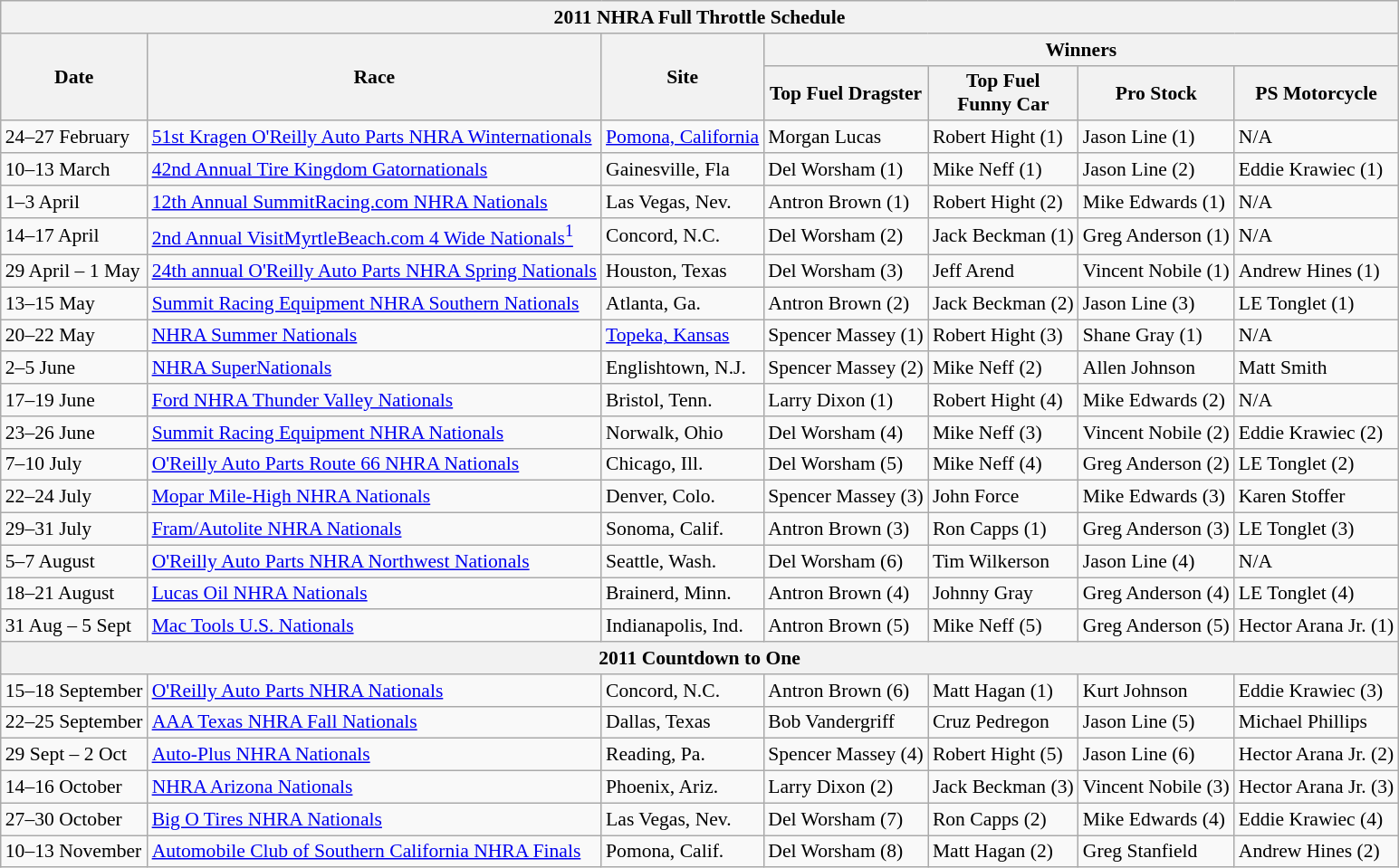<table class="wikitable" style="font-size:90%;">
<tr>
<th colspan="8">2011 NHRA Full Throttle Schedule</th>
</tr>
<tr>
<th rowspan="2">Date</th>
<th rowspan="2">Race</th>
<th rowspan="2">Site</th>
<th colspan="4">Winners</th>
</tr>
<tr>
<th>Top Fuel Dragster</th>
<th>Top Fuel<br>Funny Car</th>
<th>Pro Stock</th>
<th>PS Motorcycle<br></th>
</tr>
<tr>
<td>24–27 February</td>
<td><a href='#'>51st Kragen O'Reilly Auto Parts NHRA Winternationals</a></td>
<td><a href='#'>Pomona, California</a></td>
<td>Morgan Lucas</td>
<td>Robert Hight (1)</td>
<td>Jason Line (1)</td>
<td>N/A</td>
</tr>
<tr>
<td>10–13 March</td>
<td><a href='#'>42nd Annual Tire Kingdom Gatornationals</a></td>
<td>Gainesville, Fla</td>
<td>Del Worsham (1)</td>
<td>Mike Neff (1)</td>
<td>Jason Line (2)</td>
<td>Eddie Krawiec (1)</td>
</tr>
<tr>
<td>1–3 April</td>
<td><a href='#'>12th Annual SummitRacing.com NHRA Nationals</a></td>
<td>Las Vegas, Nev.</td>
<td>Antron Brown (1)</td>
<td>Robert Hight (2)</td>
<td>Mike Edwards (1)</td>
<td>N/A</td>
</tr>
<tr>
<td>14–17 April</td>
<td><a href='#'>2nd Annual VisitMyrtleBeach.com 4 Wide Nationals<sup>1</sup></a></td>
<td>Concord, N.C.</td>
<td>Del Worsham (2)</td>
<td>Jack Beckman (1)</td>
<td>Greg Anderson (1)</td>
<td>N/A</td>
</tr>
<tr>
<td>29 April – 1 May</td>
<td><a href='#'>24th annual O'Reilly Auto Parts NHRA Spring Nationals</a></td>
<td>Houston, Texas</td>
<td>Del Worsham (3)</td>
<td>Jeff Arend</td>
<td>Vincent Nobile (1)</td>
<td>Andrew Hines (1)</td>
</tr>
<tr>
<td>13–15 May</td>
<td><a href='#'>Summit Racing Equipment NHRA Southern Nationals</a></td>
<td>Atlanta, Ga.</td>
<td>Antron Brown (2)</td>
<td>Jack Beckman (2)</td>
<td>Jason Line (3)</td>
<td>LE Tonglet (1)</td>
</tr>
<tr>
<td>20–22 May</td>
<td><a href='#'>NHRA Summer Nationals</a></td>
<td><a href='#'>Topeka, Kansas</a></td>
<td>Spencer Massey (1)</td>
<td>Robert Hight (3)</td>
<td>Shane Gray (1)</td>
<td>N/A</td>
</tr>
<tr>
<td>2–5 June</td>
<td><a href='#'>NHRA SuperNationals</a></td>
<td>Englishtown, N.J.</td>
<td>Spencer Massey (2)</td>
<td>Mike Neff (2)</td>
<td>Allen Johnson</td>
<td>Matt Smith</td>
</tr>
<tr>
<td>17–19 June</td>
<td><a href='#'>Ford NHRA Thunder Valley Nationals</a></td>
<td>Bristol, Tenn.</td>
<td>Larry Dixon (1)</td>
<td>Robert Hight (4)</td>
<td>Mike Edwards (2)</td>
<td>N/A</td>
</tr>
<tr>
<td>23–26 June</td>
<td><a href='#'>Summit Racing Equipment NHRA Nationals</a></td>
<td>Norwalk, Ohio</td>
<td>Del Worsham (4)</td>
<td>Mike Neff (3)</td>
<td>Vincent Nobile (2)</td>
<td>Eddie Krawiec (2)</td>
</tr>
<tr>
<td>7–10 July</td>
<td><a href='#'>O'Reilly Auto Parts Route 66 NHRA Nationals</a></td>
<td>Chicago, Ill.</td>
<td>Del Worsham (5)</td>
<td>Mike Neff (4)</td>
<td>Greg Anderson (2)</td>
<td>LE Tonglet (2)</td>
</tr>
<tr>
<td>22–24 July</td>
<td><a href='#'>Mopar Mile-High NHRA Nationals</a></td>
<td>Denver, Colo.</td>
<td>Spencer Massey (3)</td>
<td>John Force</td>
<td>Mike Edwards (3)</td>
<td>Karen Stoffer</td>
</tr>
<tr>
<td>29–31 July</td>
<td><a href='#'>Fram/Autolite NHRA Nationals</a></td>
<td>Sonoma, Calif.</td>
<td>Antron Brown (3)</td>
<td>Ron Capps (1)</td>
<td>Greg Anderson (3)</td>
<td>LE Tonglet (3)</td>
</tr>
<tr>
<td>5–7 August</td>
<td><a href='#'>O'Reilly Auto Parts NHRA Northwest Nationals</a></td>
<td>Seattle, Wash.</td>
<td>Del Worsham (6)</td>
<td>Tim Wilkerson</td>
<td>Jason Line (4)</td>
<td>N/A</td>
</tr>
<tr>
<td>18–21 August</td>
<td><a href='#'>Lucas Oil NHRA Nationals</a></td>
<td>Brainerd, Minn.</td>
<td>Antron Brown (4)</td>
<td>Johnny Gray</td>
<td>Greg Anderson (4)</td>
<td>LE Tonglet (4)</td>
</tr>
<tr>
<td>31 Aug – 5 Sept</td>
<td><a href='#'>Mac Tools U.S. Nationals</a></td>
<td>Indianapolis, Ind.</td>
<td>Antron Brown (5)</td>
<td>Mike Neff (5)</td>
<td>Greg Anderson (5)</td>
<td>Hector Arana Jr. (1)</td>
</tr>
<tr>
<th colspan="8">2011 Countdown to One</th>
</tr>
<tr>
<td>15–18 September</td>
<td><a href='#'>O'Reilly Auto Parts NHRA Nationals</a></td>
<td>Concord, N.C.</td>
<td>Antron Brown (6)</td>
<td>Matt Hagan (1)</td>
<td>Kurt Johnson</td>
<td>Eddie Krawiec (3)</td>
</tr>
<tr>
<td>22–25 September</td>
<td><a href='#'>AAA Texas NHRA Fall Nationals</a></td>
<td>Dallas, Texas</td>
<td>Bob Vandergriff</td>
<td>Cruz Pedregon</td>
<td>Jason Line (5)</td>
<td>Michael Phillips</td>
</tr>
<tr>
<td>29 Sept – 2 Oct</td>
<td><a href='#'>Auto-Plus NHRA Nationals</a></td>
<td>Reading, Pa.</td>
<td>Spencer Massey (4)</td>
<td>Robert Hight (5)</td>
<td>Jason Line (6)</td>
<td>Hector Arana Jr. (2)</td>
</tr>
<tr>
<td>14–16 October</td>
<td><a href='#'>NHRA Arizona Nationals</a></td>
<td>Phoenix, Ariz.</td>
<td>Larry Dixon (2)</td>
<td>Jack Beckman (3)</td>
<td>Vincent Nobile (3)</td>
<td>Hector Arana Jr. (3)</td>
</tr>
<tr>
<td>27–30 October</td>
<td><a href='#'>Big O Tires NHRA Nationals</a></td>
<td>Las Vegas, Nev.</td>
<td>Del Worsham (7)</td>
<td>Ron Capps (2)</td>
<td>Mike Edwards (4)</td>
<td>Eddie Krawiec (4)</td>
</tr>
<tr>
<td>10–13 November</td>
<td><a href='#'>Automobile Club of Southern California NHRA Finals</a></td>
<td>Pomona, Calif.</td>
<td>Del Worsham (8)</td>
<td>Matt Hagan (2)</td>
<td>Greg Stanfield</td>
<td>Andrew Hines (2)</td>
</tr>
</table>
